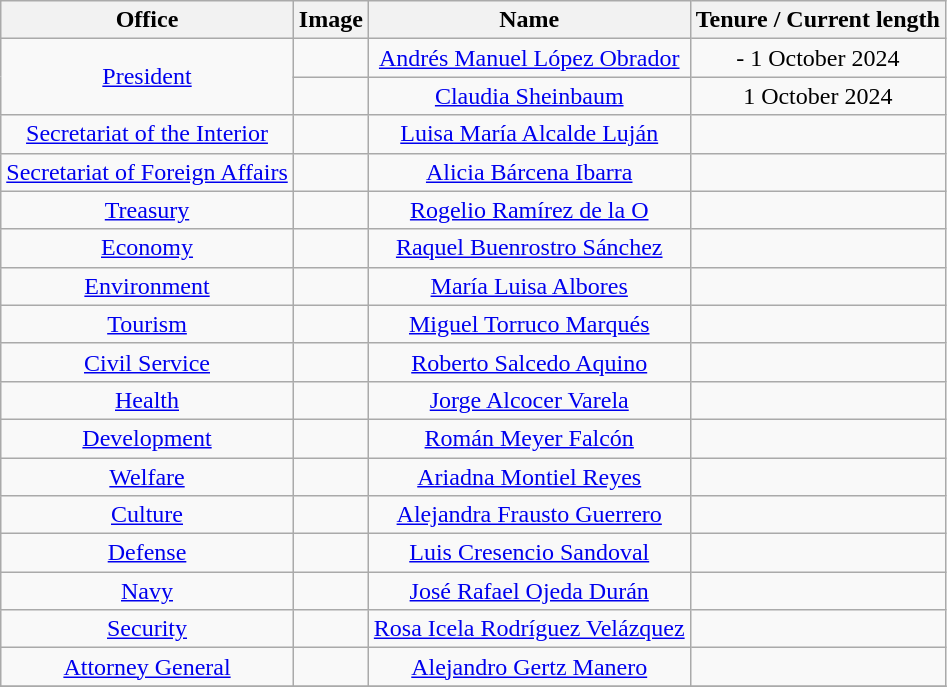<table class="wikitable plainrowheaders sortable" style="text-align:center">
<tr>
<th>Office</th>
<th>Image</th>
<th>Name</th>
<th>Tenure / Current length</th>
</tr>
<tr>
<td rowspan="2"><a href='#'>President</a></td>
<td></td>
<td><a href='#'>Andrés Manuel López Obrador</a></td>
<td> - 1 October 2024</td>
</tr>
<tr>
<td></td>
<td><a href='#'>Claudia Sheinbaum</a></td>
<td>1 October 2024</td>
</tr>
<tr>
<td><a href='#'>Secretariat of the Interior</a></td>
<td></td>
<td><a href='#'>Luisa María Alcalde Luján</a></td>
<td></td>
</tr>
<tr>
<td><a href='#'>Secretariat of Foreign Affairs</a></td>
<td></td>
<td><a href='#'>Alicia Bárcena Ibarra</a></td>
<td></td>
</tr>
<tr>
<td><a href='#'>Treasury</a></td>
<td></td>
<td><a href='#'>Rogelio Ramírez de la O</a></td>
<td></td>
</tr>
<tr>
<td><a href='#'>Economy</a></td>
<td></td>
<td><a href='#'>Raquel Buenrostro Sánchez</a></td>
<td></td>
</tr>
<tr>
<td><a href='#'>Environment</a></td>
<td></td>
<td><a href='#'>María Luisa Albores</a></td>
<td></td>
</tr>
<tr>
<td><a href='#'>Tourism</a></td>
<td></td>
<td><a href='#'>Miguel Torruco Marqués</a></td>
<td></td>
</tr>
<tr>
<td><a href='#'>Civil Service</a></td>
<td></td>
<td><a href='#'>Roberto Salcedo Aquino</a></td>
<td></td>
</tr>
<tr>
<td><a href='#'>Health</a></td>
<td></td>
<td><a href='#'>Jorge Alcocer Varela</a></td>
<td></td>
</tr>
<tr>
<td><a href='#'>Development</a></td>
<td></td>
<td><a href='#'>Román Meyer Falcón</a></td>
<td></td>
</tr>
<tr>
<td><a href='#'>Welfare</a></td>
<td></td>
<td><a href='#'>Ariadna Montiel Reyes</a></td>
<td></td>
</tr>
<tr>
<td><a href='#'>Culture</a></td>
<td></td>
<td><a href='#'>Alejandra Frausto Guerrero</a></td>
<td></td>
</tr>
<tr>
<td><a href='#'>Defense</a></td>
<td></td>
<td><a href='#'>Luis Cresencio Sandoval</a></td>
<td></td>
</tr>
<tr>
<td><a href='#'>Navy</a></td>
<td></td>
<td><a href='#'>José Rafael Ojeda Durán</a></td>
<td></td>
</tr>
<tr>
<td><a href='#'>Security</a></td>
<td></td>
<td><a href='#'>Rosa Icela Rodríguez Velázquez</a></td>
<td></td>
</tr>
<tr>
<td><a href='#'>Attorney General</a></td>
<td></td>
<td><a href='#'>Alejandro Gertz Manero</a></td>
<td></td>
</tr>
<tr>
</tr>
</table>
